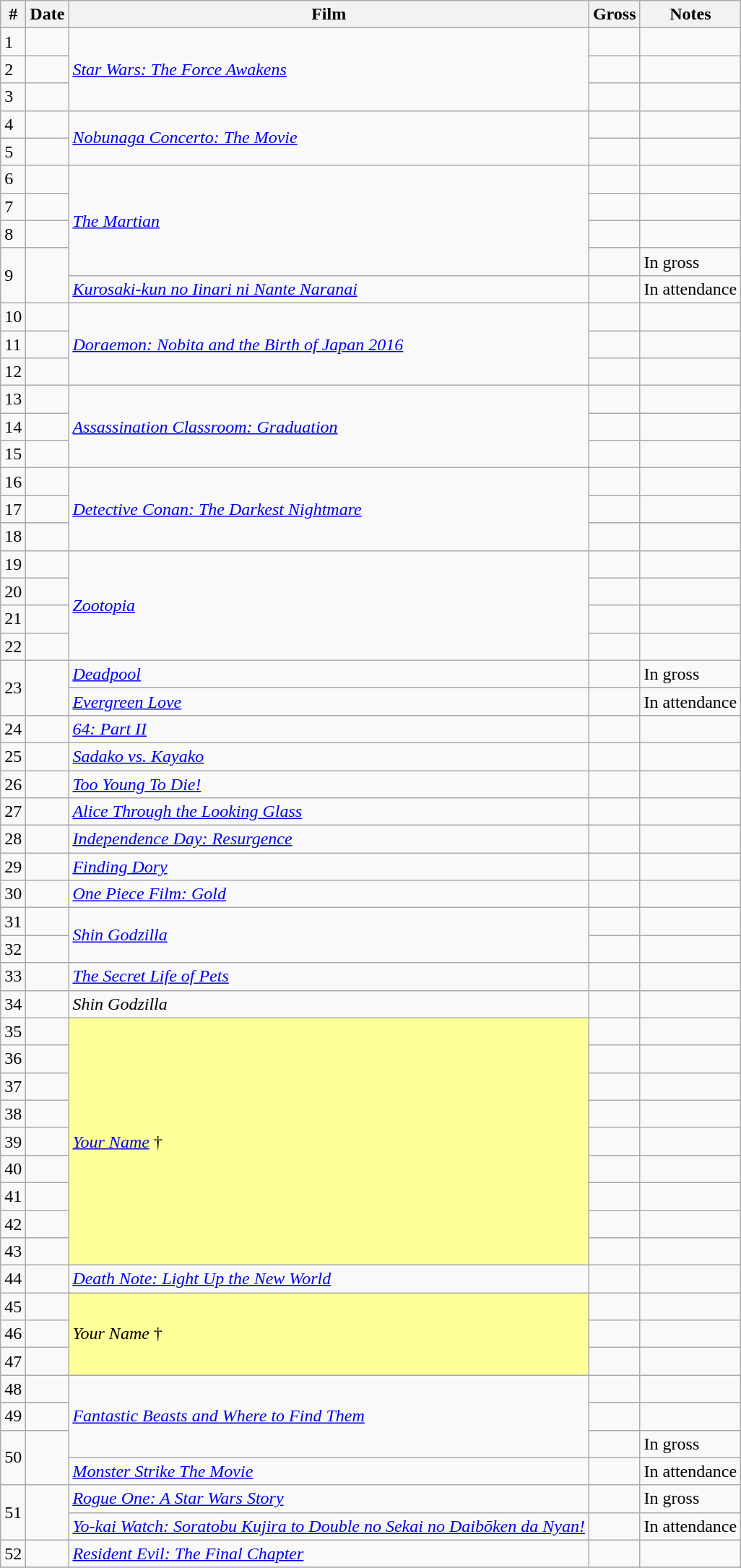<table class="wikitable sortable">
<tr>
<th>#</th>
<th>Date</th>
<th>Film</th>
<th>Gross</th>
<th>Notes</th>
</tr>
<tr>
<td>1</td>
<td></td>
<td rowspan="3"><em><a href='#'>Star Wars: The Force Awakens</a></em></td>
<td></td>
<td></td>
</tr>
<tr>
<td>2</td>
<td></td>
<td></td>
<td></td>
</tr>
<tr>
<td>3</td>
<td></td>
<td></td>
<td></td>
</tr>
<tr>
<td>4</td>
<td></td>
<td rowspan="2"><em><a href='#'>Nobunaga Concerto: The Movie</a></em></td>
<td></td>
<td></td>
</tr>
<tr>
<td>5</td>
<td></td>
<td></td>
<td></td>
</tr>
<tr>
<td>6</td>
<td></td>
<td rowspan="4"><em><a href='#'>The Martian</a></em></td>
<td></td>
<td></td>
</tr>
<tr>
<td>7</td>
<td></td>
<td></td>
<td></td>
</tr>
<tr>
<td>8</td>
<td></td>
<td></td>
<td></td>
</tr>
<tr>
<td rowspan=2>9</td>
<td rowspan=2></td>
<td></td>
<td>In gross</td>
</tr>
<tr>
<td><em><a href='#'>Kurosaki-kun no Iinari ni Nante Naranai</a></em></td>
<td></td>
<td>In attendance</td>
</tr>
<tr>
<td>10</td>
<td></td>
<td rowspan="3"><em><a href='#'>Doraemon: Nobita and the Birth of Japan 2016</a></em></td>
<td></td>
<td></td>
</tr>
<tr>
<td>11</td>
<td></td>
<td></td>
<td></td>
</tr>
<tr>
<td>12</td>
<td></td>
<td></td>
<td></td>
</tr>
<tr>
<td>13</td>
<td></td>
<td rowspan="3"><em><a href='#'>Assassination Classroom: Graduation</a></em></td>
<td></td>
<td></td>
</tr>
<tr>
<td>14</td>
<td></td>
<td></td>
<td></td>
</tr>
<tr>
<td>15</td>
<td></td>
<td></td>
<td></td>
</tr>
<tr>
<td>16</td>
<td></td>
<td rowspan="3"><em><a href='#'>Detective Conan: The Darkest Nightmare</a></em></td>
<td></td>
<td></td>
</tr>
<tr>
<td>17</td>
<td></td>
<td></td>
<td></td>
</tr>
<tr>
<td>18</td>
<td></td>
<td></td>
<td></td>
</tr>
<tr>
<td>19</td>
<td></td>
<td rowspan="4"><em><a href='#'>Zootopia</a></em></td>
<td></td>
<td></td>
</tr>
<tr>
<td>20</td>
<td></td>
<td></td>
<td></td>
</tr>
<tr>
<td>21</td>
<td></td>
<td></td>
<td></td>
</tr>
<tr>
<td>22</td>
<td></td>
<td></td>
<td></td>
</tr>
<tr>
<td rowspan=2>23</td>
<td rowspan=2></td>
<td><em><a href='#'>Deadpool</a></em></td>
<td></td>
<td>In gross</td>
</tr>
<tr>
<td><em><a href='#'>Evergreen Love</a></em></td>
<td></td>
<td>In attendance</td>
</tr>
<tr>
<td>24</td>
<td></td>
<td><em><a href='#'>64: Part II</a></em></td>
<td></td>
<td></td>
</tr>
<tr>
<td>25</td>
<td></td>
<td><em><a href='#'>Sadako vs. Kayako</a></em></td>
<td></td>
<td></td>
</tr>
<tr>
<td>26</td>
<td></td>
<td><em><a href='#'>Too Young To Die!</a></em></td>
<td></td>
<td></td>
</tr>
<tr>
<td>27</td>
<td></td>
<td><em><a href='#'>Alice Through the Looking Glass</a></em></td>
<td></td>
<td></td>
</tr>
<tr>
<td>28</td>
<td></td>
<td><em><a href='#'>Independence Day: Resurgence</a></em></td>
<td></td>
<td></td>
</tr>
<tr>
<td>29</td>
<td></td>
<td><em><a href='#'>Finding Dory</a></em></td>
<td></td>
<td></td>
</tr>
<tr>
<td>30</td>
<td></td>
<td><em><a href='#'>One Piece Film: Gold</a></em></td>
<td></td>
<td></td>
</tr>
<tr>
<td>31</td>
<td></td>
<td rowspan="2"><em><a href='#'>Shin Godzilla</a></em></td>
<td></td>
<td></td>
</tr>
<tr>
<td>32</td>
<td></td>
<td></td>
<td></td>
</tr>
<tr>
<td>33</td>
<td></td>
<td><em><a href='#'>The Secret Life of Pets</a></em></td>
<td></td>
<td></td>
</tr>
<tr>
<td>34</td>
<td></td>
<td><em>Shin Godzilla</em></td>
<td></td>
<td></td>
</tr>
<tr>
<td>35</td>
<td></td>
<td rowspan="9" style="background-color:#FFFF99"><em><a href='#'>Your Name</a></em> †</td>
<td></td>
<td></td>
</tr>
<tr>
<td>36</td>
<td></td>
<td></td>
<td></td>
</tr>
<tr>
<td>37</td>
<td></td>
<td></td>
<td></td>
</tr>
<tr>
<td>38</td>
<td></td>
<td></td>
<td></td>
</tr>
<tr>
<td>39</td>
<td></td>
<td></td>
<td></td>
</tr>
<tr>
<td>40</td>
<td></td>
<td></td>
<td></td>
</tr>
<tr>
<td>41</td>
<td></td>
<td></td>
<td></td>
</tr>
<tr>
<td>42</td>
<td></td>
<td></td>
<td></td>
</tr>
<tr>
<td>43</td>
<td></td>
<td></td>
<td></td>
</tr>
<tr>
<td>44</td>
<td></td>
<td><em><a href='#'>Death Note: Light Up the New World</a></em></td>
<td></td>
<td></td>
</tr>
<tr>
<td>45</td>
<td></td>
<td rowspan="3" style="background-color:#FFFF99"><em>Your Name</em> †</td>
<td></td>
<td></td>
</tr>
<tr>
<td>46</td>
<td></td>
<td></td>
<td></td>
</tr>
<tr>
<td>47</td>
<td></td>
<td></td>
<td></td>
</tr>
<tr>
<td>48</td>
<td></td>
<td rowspan="3"><em><a href='#'>Fantastic Beasts and Where to Find Them</a></em></td>
<td></td>
<td></td>
</tr>
<tr>
<td>49</td>
<td></td>
<td></td>
<td></td>
</tr>
<tr>
<td rowspan=2>50</td>
<td rowspan=2></td>
<td></td>
<td>In gross</td>
</tr>
<tr>
<td><em><a href='#'>Monster Strike The Movie</a></em></td>
<td></td>
<td>In attendance</td>
</tr>
<tr>
<td rowspan=2>51</td>
<td rowspan=2></td>
<td><em><a href='#'>Rogue One: A Star Wars Story</a></em></td>
<td></td>
<td>In gross</td>
</tr>
<tr>
<td><em><a href='#'>Yo-kai Watch: Soratobu Kujira to Double no Sekai no Daibōken da Nyan!</a></em></td>
<td></td>
<td>In attendance</td>
</tr>
<tr>
<td>52</td>
<td></td>
<td><em><a href='#'>Resident Evil: The Final Chapter</a></em></td>
<td></td>
<td></td>
</tr>
<tr>
</tr>
</table>
